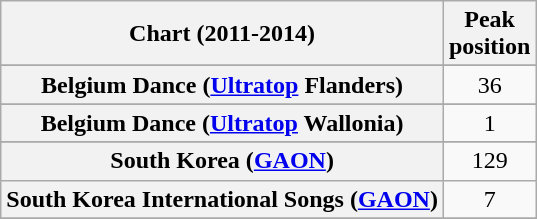<table class="wikitable sortable plainrowheaders" style="text-align:center;">
<tr>
<th scope="col">Chart (2011-2014)</th>
<th scope="col">Peak<br>position</th>
</tr>
<tr>
</tr>
<tr>
<th scope="row">Belgium Dance (<a href='#'>Ultratop</a> Flanders)</th>
<td>36</td>
</tr>
<tr>
</tr>
<tr>
<th scope="row">Belgium Dance (<a href='#'>Ultratop</a> Wallonia)</th>
<td>1</td>
</tr>
<tr>
</tr>
<tr>
</tr>
<tr>
</tr>
<tr>
<th scope="row">South Korea (<a href='#'>GAON</a>)</th>
<td>129</td>
</tr>
<tr>
<th scope="row">South Korea International Songs (<a href='#'>GAON</a>)</th>
<td>7</td>
</tr>
<tr>
</tr>
</table>
